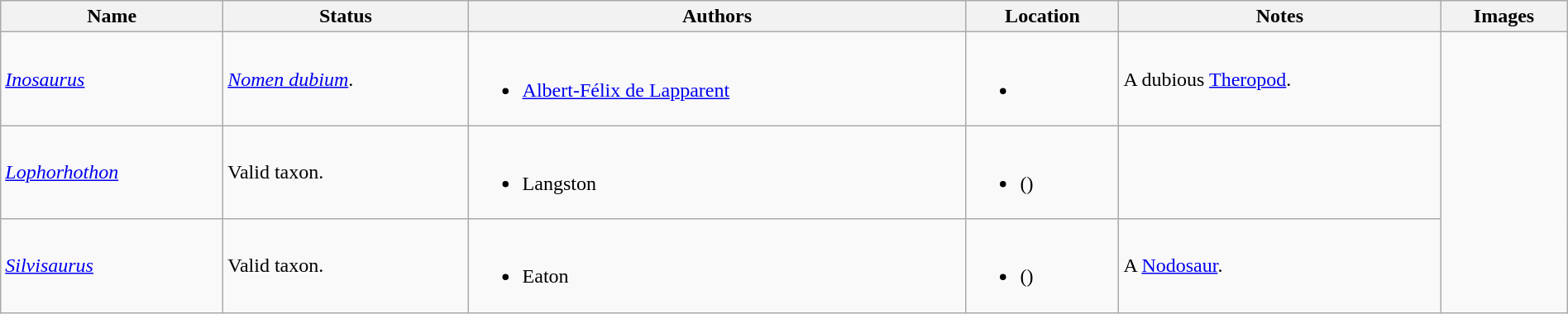<table class="wikitable sortable"  style="margin:auto; width:100%;">
<tr>
<th>Name</th>
<th>Status</th>
<th colspan="2">Authors</th>
<th>Location</th>
<th class="unsortable">Notes</th>
<th class="unsortable">Images</th>
</tr>
<tr>
<td><em><a href='#'>Inosaurus</a></em></td>
<td><em><a href='#'>Nomen dubium</a></em>.</td>
<td style="border-right:0; vertical-align:top;"><br><ul><li><a href='#'>Albert-Félix de Lapparent</a></li></ul></td>
<td style="border-left:0; vertical-align:top;"></td>
<td><br><ul><li></li></ul></td>
<td>A dubious <a href='#'>Theropod</a>.</td>
<td rowspan="35"></td>
</tr>
<tr>
<td><em><a href='#'>Lophorhothon</a></em></td>
<td>Valid taxon.</td>
<td style="border-right:0; vertical-align:top;"><br><ul><li>Langston</li></ul></td>
<td style="border-left:0; vertical-align:top;"></td>
<td><br><ul><li> ()</li></ul></td>
<td></td>
</tr>
<tr>
<td><em><a href='#'>Silvisaurus</a></em></td>
<td>Valid taxon.</td>
<td style="border-right:0; vertical-align:top;"><br><ul><li>Eaton</li></ul></td>
<td style="border-left:0; vertical-align:top;"></td>
<td><br><ul><li> ()</li></ul></td>
<td>A <a href='#'>Nodosaur</a>.</td>
</tr>
</table>
